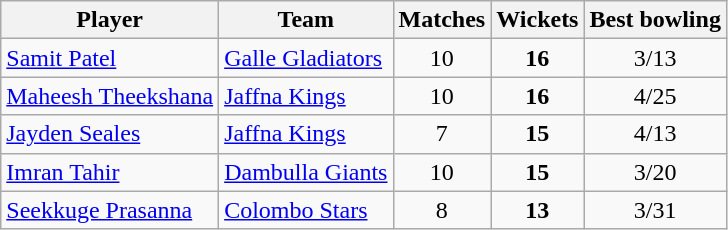<table class="wikitable"  style="text-align: center;">
<tr>
<th>Player</th>
<th>Team</th>
<th>Matches</th>
<th>Wickets</th>
<th>Best bowling</th>
</tr>
<tr>
<td style="text-align:left"><a href='#'>Samit Patel</a></td>
<td style="text-align:left"><a href='#'>Galle Gladiators</a></td>
<td>10</td>
<td><strong>16</strong></td>
<td>3/13</td>
</tr>
<tr>
<td style="text-align:left"><a href='#'>Maheesh Theekshana</a></td>
<td style="text-align:left"><a href='#'>Jaffna Kings</a></td>
<td>10</td>
<td><strong>16</strong></td>
<td>4/25</td>
</tr>
<tr>
<td style="text-align:left"><a href='#'>Jayden Seales</a></td>
<td style="text-align:left"><a href='#'>Jaffna Kings</a></td>
<td>7</td>
<td><strong>15</strong></td>
<td>4/13</td>
</tr>
<tr>
<td style="text-align:left"><a href='#'>Imran Tahir</a></td>
<td style="text-align:left"><a href='#'>Dambulla Giants</a></td>
<td>10</td>
<td><strong>15</strong></td>
<td>3/20</td>
</tr>
<tr>
<td style="text-align:left"><a href='#'>Seekkuge Prasanna</a></td>
<td style="text-align:left"><a href='#'>Colombo Stars</a></td>
<td>8</td>
<td><strong>13</strong></td>
<td>3/31</td>
</tr>
</table>
